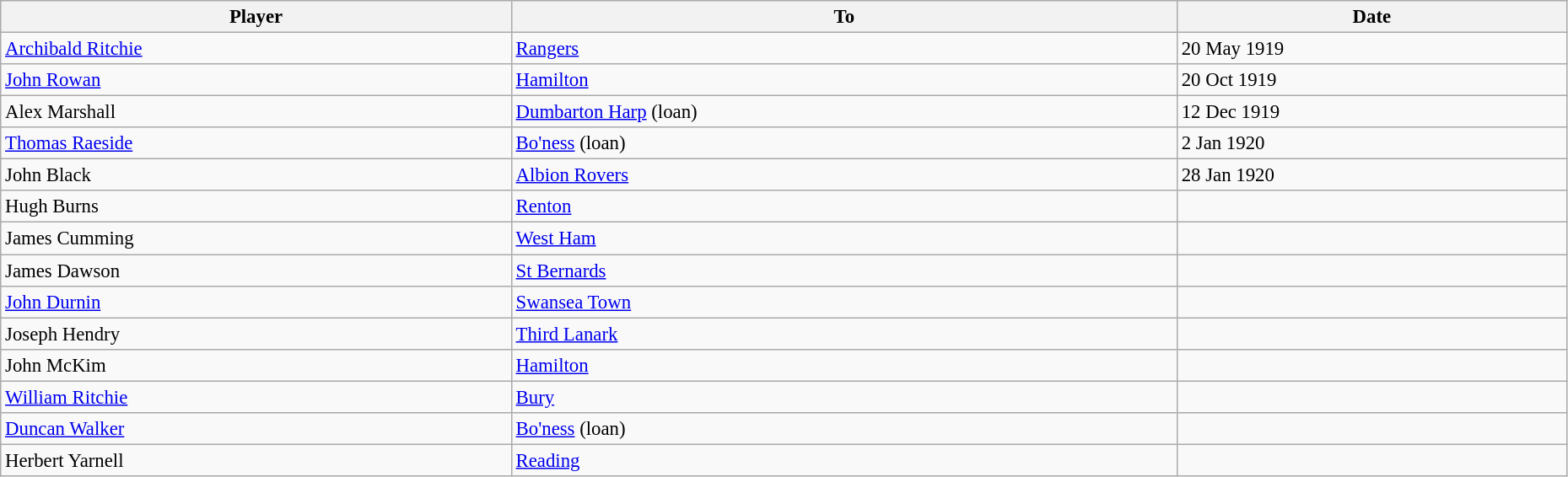<table class="wikitable" style="text-align:center; font-size:95%;width:98%; text-align:left">
<tr>
<th>Player</th>
<th>To</th>
<th>Date</th>
</tr>
<tr>
<td> <a href='#'>Archibald Ritchie</a></td>
<td> <a href='#'>Rangers</a></td>
<td>20 May 1919</td>
</tr>
<tr>
<td> <a href='#'>John Rowan</a></td>
<td> <a href='#'>Hamilton</a></td>
<td>20 Oct 1919</td>
</tr>
<tr>
<td> Alex Marshall</td>
<td> <a href='#'>Dumbarton Harp</a> (loan)</td>
<td>12 Dec 1919</td>
</tr>
<tr>
<td> <a href='#'>Thomas Raeside</a></td>
<td> <a href='#'>Bo'ness</a> (loan)</td>
<td>2 Jan 1920</td>
</tr>
<tr>
<td> John Black</td>
<td> <a href='#'>Albion Rovers</a></td>
<td>28 Jan 1920</td>
</tr>
<tr>
<td> Hugh Burns</td>
<td> <a href='#'>Renton</a></td>
<td></td>
</tr>
<tr>
<td> James Cumming</td>
<td> <a href='#'>West Ham</a></td>
<td></td>
</tr>
<tr>
<td> James Dawson</td>
<td> <a href='#'>St Bernards</a></td>
<td></td>
</tr>
<tr>
<td> <a href='#'>John Durnin</a></td>
<td> <a href='#'>Swansea Town</a></td>
<td></td>
</tr>
<tr>
<td> Joseph Hendry</td>
<td> <a href='#'>Third Lanark</a></td>
<td></td>
</tr>
<tr>
<td> John McKim</td>
<td> <a href='#'>Hamilton</a></td>
<td></td>
</tr>
<tr>
<td> <a href='#'>William Ritchie</a></td>
<td> <a href='#'>Bury</a></td>
<td></td>
</tr>
<tr>
<td> <a href='#'>Duncan Walker</a></td>
<td> <a href='#'>Bo'ness</a> (loan)</td>
<td></td>
</tr>
<tr>
<td> Herbert Yarnell</td>
<td> <a href='#'>Reading</a></td>
<td></td>
</tr>
</table>
